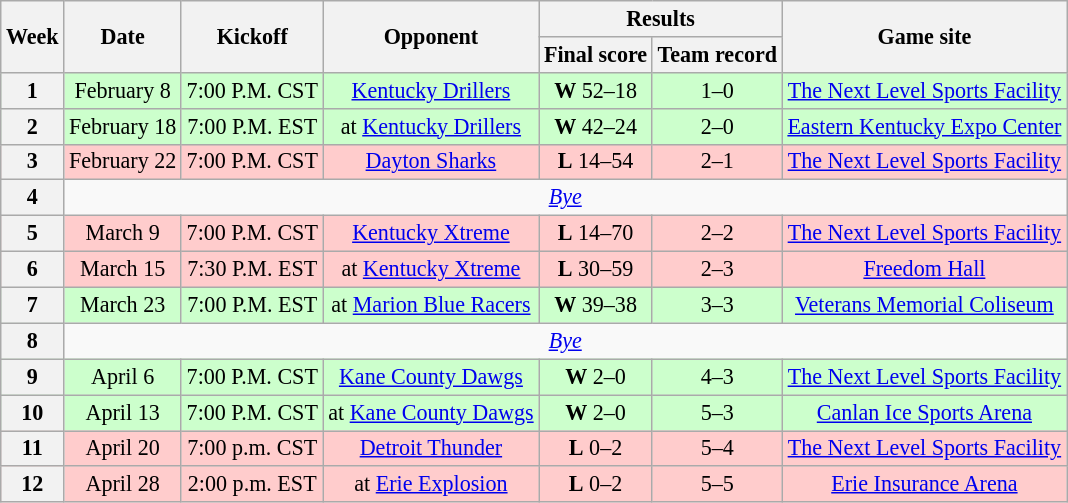<table class="wikitable" align="center" style="font-size: 92%">
<tr>
<th rowspan="2">Week</th>
<th rowspan="2">Date</th>
<th rowspan="2">Kickoff</th>
<th rowspan="2">Opponent</th>
<th colspan="2">Results</th>
<th rowspan="2">Game site</th>
</tr>
<tr>
<th>Final score</th>
<th>Team record</th>
</tr>
<tr style="background:#cfc">
<th>1</th>
<td style="text-align:center;">February 8</td>
<td style="text-align:center;">7:00 P.M. CST</td>
<td style="text-align:center;"><a href='#'>Kentucky Drillers</a></td>
<td style="text-align:center;"><strong>W</strong> 52–18</td>
<td style="text-align:center;">1–0</td>
<td style="text-align:center;"><a href='#'>The Next Level Sports Facility</a></td>
</tr>
<tr style="background:#cfc">
<th>2</th>
<td style="text-align:center;">February 18</td>
<td style="text-align:center;">7:00 P.M. EST</td>
<td style="text-align:center;">at <a href='#'>Kentucky Drillers</a></td>
<td style="text-align:center;"><strong>W</strong> 42–24</td>
<td style="text-align:center;">2–0</td>
<td style="text-align:center;"><a href='#'>Eastern Kentucky Expo Center</a></td>
</tr>
<tr style="background:#fcc">
<th>3</th>
<td style="text-align:center;">February 22</td>
<td style="text-align:center;">7:00 P.M. CST</td>
<td style="text-align:center;"><a href='#'>Dayton Sharks</a></td>
<td style="text-align:center;"><strong>L</strong> 14–54</td>
<td style="text-align:center;">2–1</td>
<td style="text-align:center;"><a href='#'>The Next Level Sports Facility</a></td>
</tr>
<tr style=>
<th>4</th>
<td colspan="8" style="text-align:center;"><em><a href='#'>Bye</a></em></td>
</tr>
<tr style="background:#fcc">
<th>5</th>
<td style="text-align:center;">March 9</td>
<td style="text-align:center;">7:00 P.M. CST</td>
<td style="text-align:center;"><a href='#'>Kentucky Xtreme</a></td>
<td style="text-align:center;"><strong>L</strong> 14–70</td>
<td style="text-align:center;">2–2</td>
<td style="text-align:center;"><a href='#'>The Next Level Sports Facility</a></td>
</tr>
<tr style="background:#fcc">
<th>6</th>
<td style="text-align:center;">March 15</td>
<td style="text-align:center;">7:30 P.M. EST</td>
<td style="text-align:center;">at <a href='#'>Kentucky Xtreme</a></td>
<td style="text-align:center;"><strong>L</strong> 30–59</td>
<td style="text-align:center;">2–3</td>
<td style="text-align:center;"><a href='#'>Freedom Hall</a></td>
</tr>
<tr style="background:#cfc">
<th>7</th>
<td style="text-align:center;">March 23</td>
<td style="text-align:center;">7:00 P.M. EST</td>
<td style="text-align:center;">at <a href='#'>Marion Blue Racers</a></td>
<td style="text-align:center;"><strong>W</strong> 39–38</td>
<td style="text-align:center;">3–3</td>
<td style="text-align:center;"><a href='#'>Veterans Memorial Coliseum</a></td>
</tr>
<tr style=>
<th>8</th>
<td colspan="8" style="text-align:center;"><em><a href='#'>Bye</a></em></td>
</tr>
<tr style="background:#cfc">
<th>9</th>
<td style="text-align:center;">April 6</td>
<td style="text-align:center;">7:00 P.M. CST</td>
<td style="text-align:center;"><a href='#'>Kane County Dawgs</a></td>
<td style="text-align:center;"><strong>W</strong> 2–0</td>
<td style="text-align:center;">4–3</td>
<td style="text-align:center;"><a href='#'>The Next Level Sports Facility</a></td>
</tr>
<tr style="background:#cfc">
<th>10</th>
<td style="text-align:center;">April 13</td>
<td style="text-align:center;">7:00 P.M. CST</td>
<td style="text-align:center;">at <a href='#'>Kane County Dawgs</a></td>
<td style="text-align:center;"><strong>W</strong> 2–0</td>
<td style="text-align:center;">5–3</td>
<td style="text-align:center;"><a href='#'>Canlan Ice Sports Arena</a></td>
</tr>
<tr style="background:#fcc">
<th>11</th>
<td style="text-align:center;">April 20</td>
<td style="text-align:center;">7:00 p.m. CST</td>
<td style="text-align:center;"><a href='#'>Detroit Thunder</a></td>
<td style="text-align:center;"><strong>L</strong> 0–2</td>
<td style="text-align:center;">5–4</td>
<td style="text-align:center;"><a href='#'>The Next Level Sports Facility</a></td>
</tr>
<tr style="background:#fcc">
<th>12</th>
<td style="text-align:center;">April 28</td>
<td style="text-align:center;">2:00 p.m. EST</td>
<td style="text-align:center;">at <a href='#'>Erie Explosion</a></td>
<td style="text-align:center;"><strong>L</strong> 0–2</td>
<td style="text-align:center;">5–5</td>
<td style="text-align:center;"><a href='#'>Erie Insurance Arena</a></td>
</tr>
</table>
